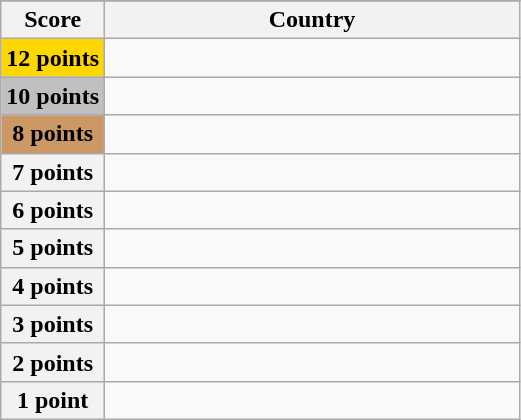<table class="wikitable">
<tr>
</tr>
<tr>
<th scope="col" width="20%">Score</th>
<th scope="col">Country</th>
</tr>
<tr>
<th scope="row" style="background:gold">12 points</th>
<td></td>
</tr>
<tr>
<th scope="row" style="background:silver">10 points</th>
<td></td>
</tr>
<tr>
<th scope="row" style="background:#CC9966">8 points</th>
<td></td>
</tr>
<tr>
<th scope="row">7 points</th>
<td></td>
</tr>
<tr>
<th scope="row">6 points</th>
<td></td>
</tr>
<tr>
<th scope="row">5 points</th>
<td></td>
</tr>
<tr>
<th scope="row">4 points</th>
<td></td>
</tr>
<tr>
<th scope="row">3 points</th>
<td></td>
</tr>
<tr>
<th scope="row">2 points</th>
<td></td>
</tr>
<tr>
<th scope="row">1 point</th>
<td></td>
</tr>
</table>
